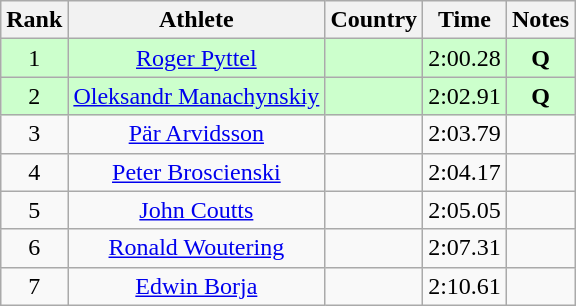<table class="wikitable sortable" style="text-align:center">
<tr>
<th>Rank</th>
<th>Athlete</th>
<th>Country</th>
<th>Time</th>
<th>Notes</th>
</tr>
<tr bgcolor=ccffcc>
<td>1</td>
<td><a href='#'>Roger Pyttel</a></td>
<td align=left></td>
<td>2:00.28</td>
<td><strong>Q </strong></td>
</tr>
<tr bgcolor=ccffcc>
<td>2</td>
<td><a href='#'>Oleksandr Manachynskiy</a></td>
<td align=left></td>
<td>2:02.91</td>
<td><strong>Q </strong></td>
</tr>
<tr>
<td>3</td>
<td><a href='#'>Pär Arvidsson</a></td>
<td align=left></td>
<td>2:03.79</td>
<td><strong> </strong></td>
</tr>
<tr>
<td>4</td>
<td><a href='#'>Peter Broscienski</a></td>
<td align=left></td>
<td>2:04.17</td>
<td><strong> </strong></td>
</tr>
<tr>
<td>5</td>
<td><a href='#'>John Coutts</a></td>
<td align=left></td>
<td>2:05.05</td>
<td><strong> </strong></td>
</tr>
<tr>
<td>6</td>
<td><a href='#'>Ronald Woutering</a></td>
<td align=left></td>
<td>2:07.31</td>
<td><strong> </strong></td>
</tr>
<tr>
<td>7</td>
<td><a href='#'>Edwin Borja</a></td>
<td align=left></td>
<td>2:10.61</td>
<td><strong> </strong></td>
</tr>
</table>
